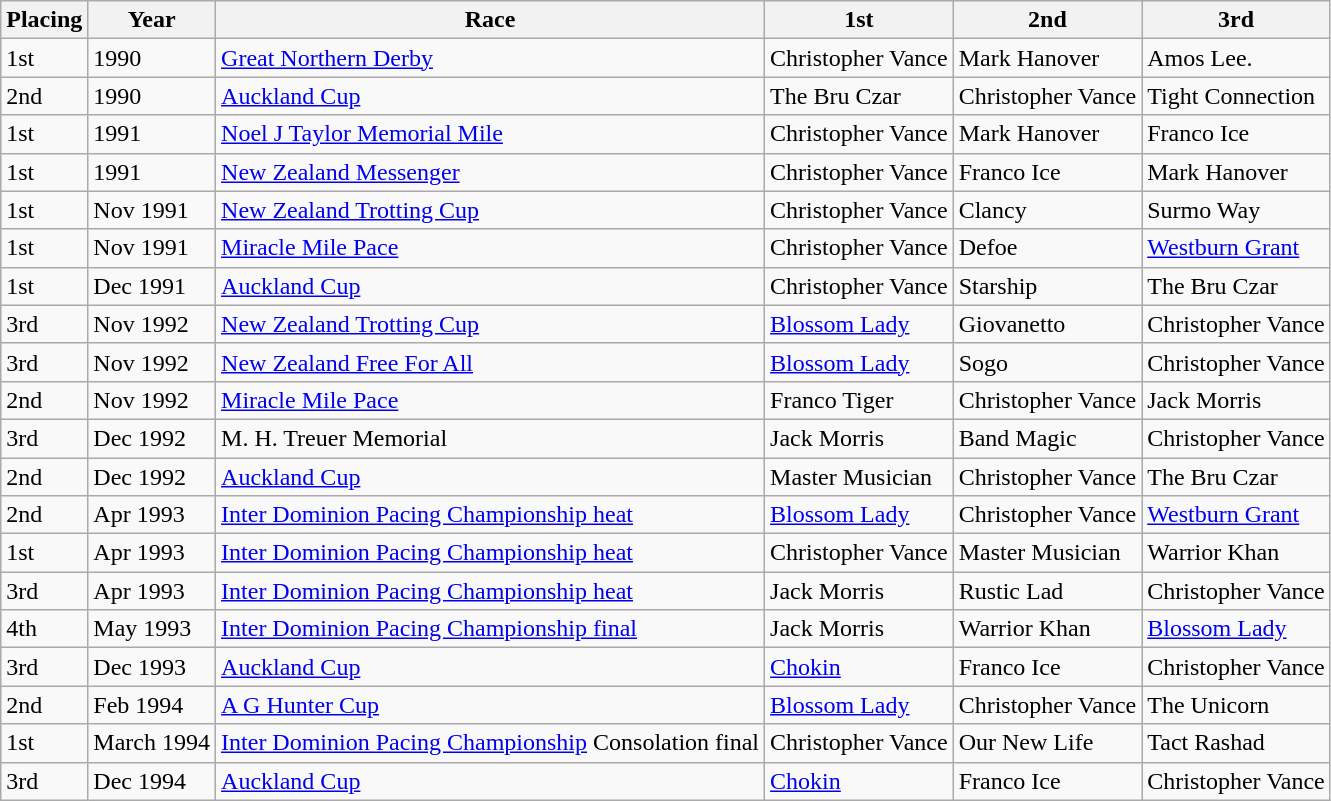<table class="sortable wikitable">
<tr>
<th>Placing</th>
<th>Year</th>
<th>Race</th>
<th>1st</th>
<th>2nd</th>
<th>3rd</th>
</tr>
<tr>
<td>1st</td>
<td>1990</td>
<td><a href='#'>Great Northern Derby</a></td>
<td>Christopher Vance</td>
<td>Mark Hanover</td>
<td>Amos Lee.</td>
</tr>
<tr>
<td>2nd</td>
<td>1990</td>
<td><a href='#'>Auckland Cup</a></td>
<td>The Bru Czar</td>
<td>Christopher Vance</td>
<td>Tight Connection</td>
</tr>
<tr>
<td>1st</td>
<td>1991</td>
<td><a href='#'>Noel J Taylor Memorial Mile</a></td>
<td>Christopher Vance</td>
<td>Mark Hanover</td>
<td>Franco Ice</td>
</tr>
<tr>
<td>1st</td>
<td>1991</td>
<td><a href='#'>New Zealand Messenger</a></td>
<td>Christopher Vance</td>
<td>Franco Ice</td>
<td>Mark Hanover</td>
</tr>
<tr>
<td>1st</td>
<td>Nov 1991</td>
<td><a href='#'>New Zealand Trotting Cup</a></td>
<td>Christopher Vance</td>
<td>Clancy</td>
<td>Surmo Way</td>
</tr>
<tr>
<td>1st</td>
<td>Nov 1991</td>
<td><a href='#'>Miracle Mile Pace</a></td>
<td>Christopher Vance</td>
<td>Defoe</td>
<td><a href='#'>Westburn Grant</a></td>
</tr>
<tr>
<td>1st</td>
<td>Dec 1991</td>
<td><a href='#'>Auckland Cup</a></td>
<td>Christopher Vance</td>
<td>Starship</td>
<td>The Bru Czar</td>
</tr>
<tr>
<td>3rd</td>
<td>Nov 1992</td>
<td><a href='#'>New Zealand Trotting Cup</a></td>
<td><a href='#'>Blossom Lady</a></td>
<td>Giovanetto</td>
<td>Christopher Vance</td>
</tr>
<tr>
<td>3rd</td>
<td>Nov 1992</td>
<td><a href='#'>New Zealand Free For All</a></td>
<td><a href='#'>Blossom Lady</a></td>
<td>Sogo</td>
<td>Christopher Vance</td>
</tr>
<tr>
<td>2nd</td>
<td>Nov 1992</td>
<td><a href='#'>Miracle Mile Pace</a></td>
<td>Franco Tiger</td>
<td>Christopher Vance</td>
<td>Jack Morris</td>
</tr>
<tr>
<td>3rd</td>
<td>Dec 1992</td>
<td>M. H. Treuer Memorial</td>
<td>Jack Morris</td>
<td>Band Magic</td>
<td>Christopher Vance</td>
</tr>
<tr>
<td>2nd</td>
<td>Dec 1992</td>
<td><a href='#'>Auckland Cup</a></td>
<td>Master Musician</td>
<td>Christopher Vance</td>
<td>The Bru Czar</td>
</tr>
<tr>
<td>2nd</td>
<td>Apr 1993</td>
<td><a href='#'>Inter Dominion Pacing Championship heat</a></td>
<td><a href='#'>Blossom Lady</a></td>
<td>Christopher Vance</td>
<td><a href='#'>Westburn Grant</a></td>
</tr>
<tr>
<td>1st</td>
<td>Apr 1993</td>
<td><a href='#'>Inter Dominion Pacing Championship heat</a></td>
<td>Christopher Vance</td>
<td>Master Musician</td>
<td>Warrior Khan</td>
</tr>
<tr>
<td>3rd</td>
<td>Apr 1993</td>
<td><a href='#'>Inter Dominion Pacing Championship heat</a></td>
<td>Jack Morris</td>
<td>Rustic Lad</td>
<td>Christopher Vance</td>
</tr>
<tr>
<td>4th</td>
<td>May 1993</td>
<td><a href='#'>Inter Dominion Pacing Championship final</a></td>
<td>Jack Morris</td>
<td>Warrior Khan</td>
<td><a href='#'>Blossom Lady</a></td>
</tr>
<tr>
<td>3rd</td>
<td>Dec 1993</td>
<td><a href='#'>Auckland Cup</a></td>
<td><a href='#'>Chokin</a></td>
<td>Franco Ice</td>
<td>Christopher Vance</td>
</tr>
<tr>
<td>2nd</td>
<td>Feb 1994</td>
<td><a href='#'>A G Hunter Cup</a></td>
<td><a href='#'>Blossom Lady</a></td>
<td>Christopher Vance</td>
<td>The Unicorn</td>
</tr>
<tr>
<td>1st</td>
<td>March 1994</td>
<td><a href='#'>Inter Dominion Pacing Championship</a> Consolation final</td>
<td>Christopher Vance</td>
<td>Our New Life</td>
<td>Tact Rashad</td>
</tr>
<tr>
<td>3rd</td>
<td>Dec 1994</td>
<td><a href='#'>Auckland Cup</a></td>
<td><a href='#'>Chokin</a></td>
<td>Franco Ice</td>
<td>Christopher Vance</td>
</tr>
</table>
